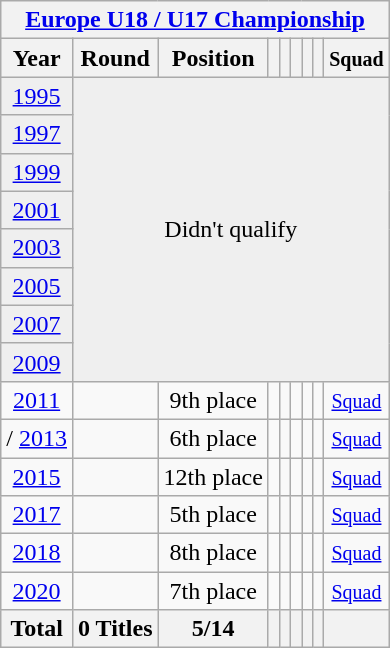<table class="wikitable" style="text-align: center;">
<tr>
<th colspan=9><a href='#'>Europe U18 / U17 Championship</a></th>
</tr>
<tr>
<th>Year</th>
<th>Round</th>
<th>Position</th>
<th></th>
<th></th>
<th></th>
<th></th>
<th></th>
<th><small>Squad</small></th>
</tr>
<tr bgcolor="efefef">
<td> <a href='#'>1995</a></td>
<td colspan=8 rowspan=8>Didn't qualify</td>
</tr>
<tr bgcolor="efefef">
<td> <a href='#'>1997</a></td>
</tr>
<tr bgcolor="efefef">
<td> <a href='#'>1999</a></td>
</tr>
<tr bgcolor="efefef">
<td> <a href='#'>2001</a></td>
</tr>
<tr bgcolor="efefef">
<td> <a href='#'>2003</a></td>
</tr>
<tr bgcolor="efefef">
<td> <a href='#'>2005</a></td>
</tr>
<tr bgcolor="efefef">
<td> <a href='#'>2007</a></td>
</tr>
<tr bgcolor="efefef">
<td> <a href='#'>2009</a></td>
</tr>
<tr>
<td> <a href='#'>2011</a></td>
<td></td>
<td>9th place</td>
<td></td>
<td></td>
<td></td>
<td></td>
<td></td>
<td><small> <a href='#'>Squad</a></small></td>
</tr>
<tr>
<td>/ <a href='#'>2013</a></td>
<td></td>
<td>6th place</td>
<td></td>
<td></td>
<td></td>
<td></td>
<td></td>
<td><small> <a href='#'>Squad</a></small></td>
</tr>
<tr>
<td> <a href='#'>2015</a></td>
<td></td>
<td>12th place</td>
<td></td>
<td></td>
<td></td>
<td></td>
<td></td>
<td><small> <a href='#'>Squad</a></small></td>
</tr>
<tr>
<td> <a href='#'>2017</a></td>
<td></td>
<td>5th place</td>
<td></td>
<td></td>
<td></td>
<td></td>
<td></td>
<td><small> <a href='#'>Squad</a></small></td>
</tr>
<tr>
<td> <a href='#'>2018</a></td>
<td></td>
<td>8th place</td>
<td></td>
<td></td>
<td></td>
<td></td>
<td></td>
<td><small> <a href='#'>Squad</a></small></td>
</tr>
<tr>
<td> <a href='#'>2020</a></td>
<td></td>
<td>7th place</td>
<td></td>
<td></td>
<td></td>
<td></td>
<td></td>
<td><small> <a href='#'>Squad</a></small></td>
</tr>
<tr>
<th>Total</th>
<th>0 Titles</th>
<th>5/14</th>
<th></th>
<th></th>
<th></th>
<th></th>
<th></th>
<th></th>
</tr>
</table>
